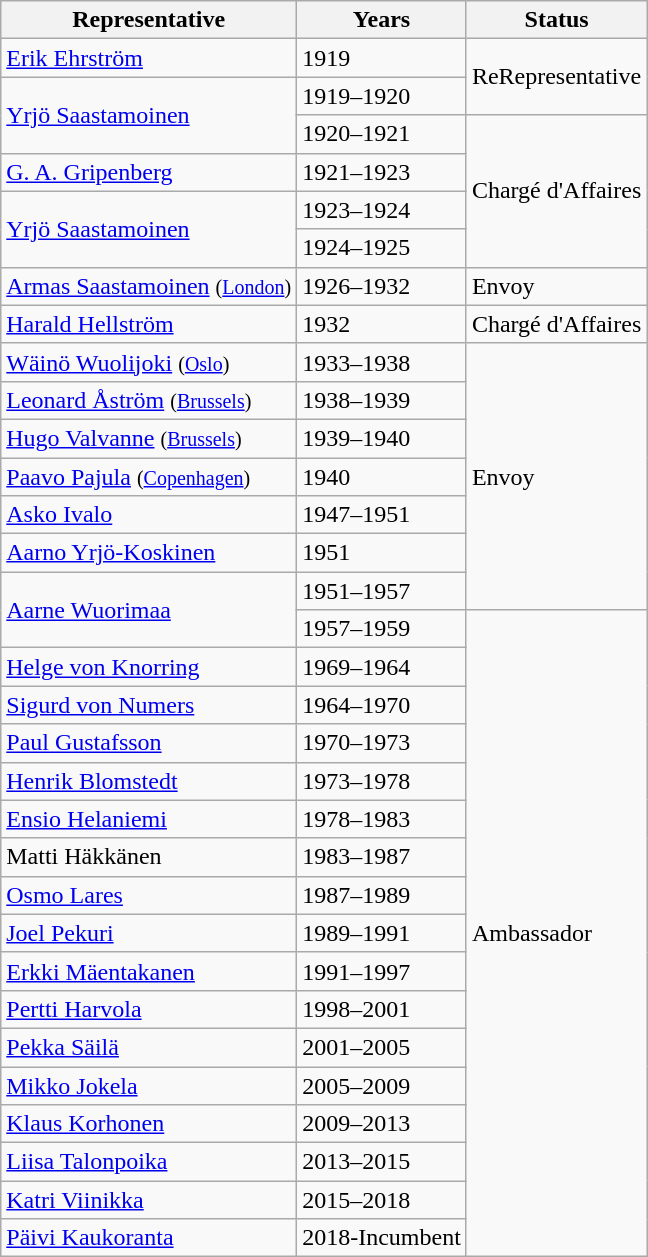<table class="wikitable sortable">
<tr>
<th>Representative</th>
<th>Years</th>
<th>Status</th>
</tr>
<tr>
<td><a href='#'>Erik Ehrström</a></td>
<td>1919</td>
<td rowspan="2">ReRepresentative</td>
</tr>
<tr>
<td rowspan="2"><a href='#'>Yrjö Saastamoinen</a></td>
<td>1919–1920</td>
</tr>
<tr>
<td>1920–1921</td>
<td rowspan="4">Chargé d'Affaires</td>
</tr>
<tr>
<td><a href='#'>G. A. Gripenberg</a></td>
<td>1921–1923</td>
</tr>
<tr>
<td rowspan="2"><a href='#'>Yrjö Saastamoinen</a></td>
<td>1923–1924</td>
</tr>
<tr>
<td>1924–1925</td>
</tr>
<tr>
<td><a href='#'>Armas Saastamoinen</a> <small>(<a href='#'>London</a>)</small></td>
<td>1926–1932</td>
<td>Envoy</td>
</tr>
<tr>
<td><a href='#'>Harald Hellström</a></td>
<td>1932</td>
<td>Chargé d'Affaires</td>
</tr>
<tr>
<td><a href='#'>Wäinö Wuolijoki</a> <small>(<a href='#'>Oslo</a>)</small></td>
<td>1933–1938</td>
<td rowspan="7">Envoy</td>
</tr>
<tr>
<td><a href='#'>Leonard Åström</a> <small>(<a href='#'>Brussels</a>)</small></td>
<td>1938–1939</td>
</tr>
<tr>
<td><a href='#'>Hugo Valvanne</a> <small>(<a href='#'>Brussels</a>)</small></td>
<td>1939–1940</td>
</tr>
<tr>
<td><a href='#'>Paavo Pajula</a> <small>(<a href='#'>Copenhagen</a>)</small></td>
<td>1940</td>
</tr>
<tr>
<td><a href='#'>Asko Ivalo</a></td>
<td>1947–1951</td>
</tr>
<tr>
<td><a href='#'>Aarno Yrjö-Koskinen</a></td>
<td>1951</td>
</tr>
<tr>
<td rowspan="2"><a href='#'>Aarne Wuorimaa</a></td>
<td>1951–1957</td>
</tr>
<tr>
<td>1957–1959</td>
<td rowspan="17">Ambassador</td>
</tr>
<tr>
<td><a href='#'>Helge von Knorring</a></td>
<td>1969–1964</td>
</tr>
<tr>
<td><a href='#'>Sigurd von Numers</a></td>
<td>1964–1970</td>
</tr>
<tr>
<td><a href='#'>Paul Gustafsson</a></td>
<td>1970–1973</td>
</tr>
<tr>
<td><a href='#'>Henrik Blomstedt</a></td>
<td>1973–1978</td>
</tr>
<tr>
<td><a href='#'>Ensio Helaniemi</a></td>
<td>1978–1983</td>
</tr>
<tr>
<td>Matti Häkkänen</td>
<td>1983–1987</td>
</tr>
<tr>
<td><a href='#'>Osmo Lares</a></td>
<td>1987–1989</td>
</tr>
<tr>
<td><a href='#'>Joel Pekuri</a></td>
<td>1989–1991</td>
</tr>
<tr>
<td><a href='#'>Erkki Mäentakanen</a></td>
<td>1991–1997</td>
</tr>
<tr>
<td><a href='#'>Pertti Harvola</a></td>
<td>1998–2001</td>
</tr>
<tr>
<td><a href='#'>Pekka Säilä</a></td>
<td>2001–2005</td>
</tr>
<tr>
<td><a href='#'>Mikko Jokela</a></td>
<td>2005–2009</td>
</tr>
<tr>
<td><a href='#'>Klaus Korhonen</a></td>
<td>2009–2013</td>
</tr>
<tr>
<td><a href='#'>Liisa Talonpoika</a></td>
<td>2013–2015</td>
</tr>
<tr>
<td><a href='#'>Katri Viinikka</a></td>
<td>2015–2018</td>
</tr>
<tr>
<td><a href='#'>Päivi Kaukoranta</a></td>
<td>2018-Incumbent</td>
</tr>
</table>
